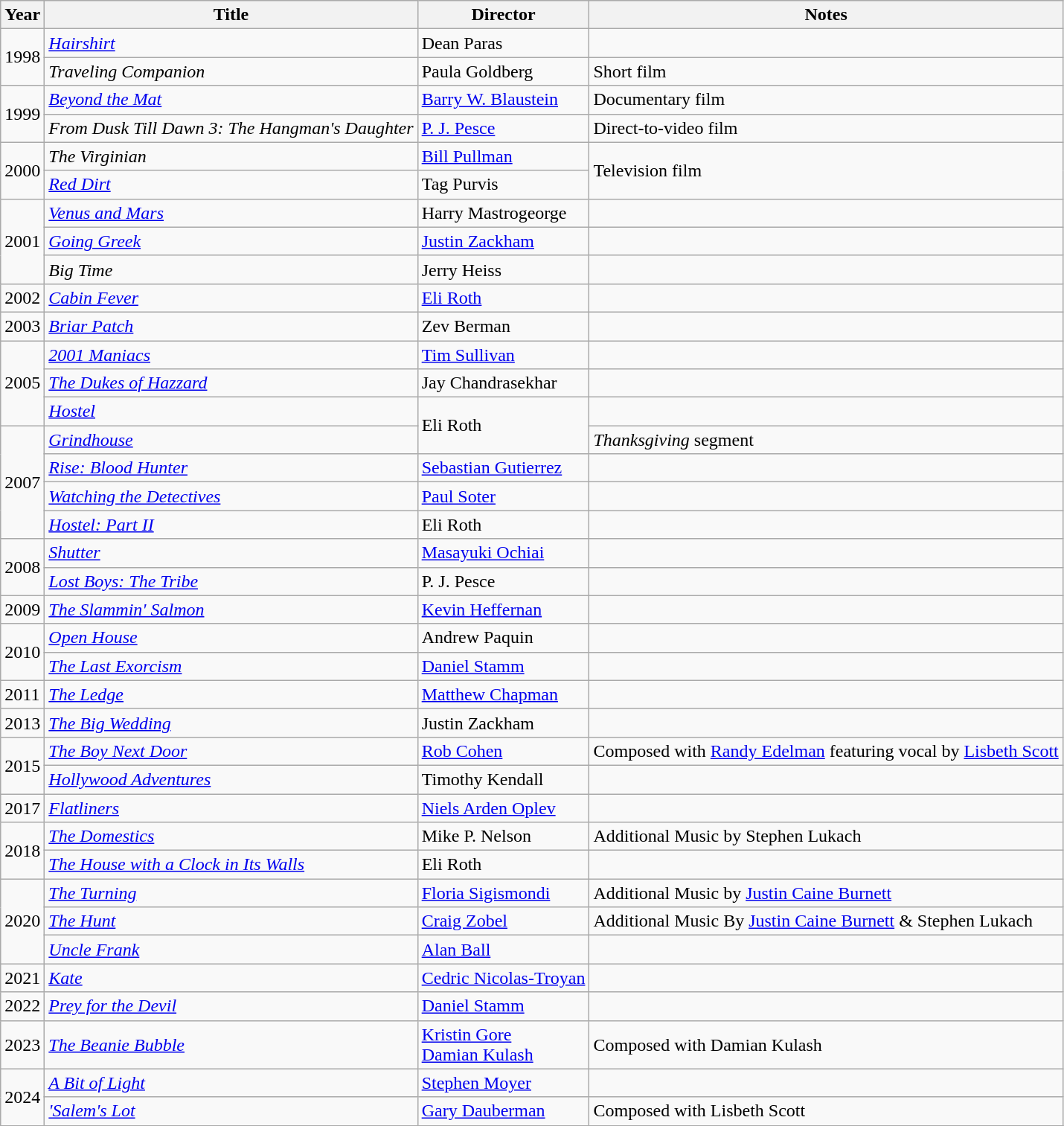<table class="wikitable plainrowheaders">
<tr>
<th>Year</th>
<th>Title</th>
<th>Director</th>
<th>Notes</th>
</tr>
<tr>
<td rowspan=2>1998</td>
<td><em><a href='#'>Hairshirt</a></em></td>
<td>Dean Paras</td>
<td></td>
</tr>
<tr>
<td><em>Traveling Companion</em></td>
<td>Paula Goldberg</td>
<td>Short film</td>
</tr>
<tr>
<td rowspan=2>1999</td>
<td><em><a href='#'>Beyond the Mat</a></em></td>
<td><a href='#'>Barry W. Blaustein</a></td>
<td>Documentary film</td>
</tr>
<tr>
<td><em>From Dusk Till Dawn 3: The Hangman's Daughter</em></td>
<td><a href='#'>P. J. Pesce</a></td>
<td>Direct-to-video film</td>
</tr>
<tr>
<td rowspan=2>2000</td>
<td><em>The Virginian</em></td>
<td><a href='#'>Bill Pullman</a></td>
<td rowspan=2>Television film</td>
</tr>
<tr>
<td><em><a href='#'>Red Dirt</a></em></td>
<td>Tag Purvis</td>
</tr>
<tr>
<td rowspan=3>2001</td>
<td><em><a href='#'>Venus and Mars</a></em></td>
<td>Harry Mastrogeorge</td>
<td></td>
</tr>
<tr>
<td><em><a href='#'>Going Greek</a></em></td>
<td><a href='#'>Justin Zackham</a></td>
<td></td>
</tr>
<tr>
<td><em>Big Time</em></td>
<td>Jerry Heiss</td>
<td></td>
</tr>
<tr>
<td>2002</td>
<td><em><a href='#'>Cabin Fever</a></em></td>
<td><a href='#'>Eli Roth</a></td>
<td></td>
</tr>
<tr>
<td>2003</td>
<td><em><a href='#'>Briar Patch</a></em></td>
<td>Zev Berman</td>
<td></td>
</tr>
<tr>
<td rowspan=3>2005</td>
<td><em><a href='#'>2001 Maniacs</a></em></td>
<td><a href='#'>Tim Sullivan</a></td>
<td></td>
</tr>
<tr>
<td><em><a href='#'>The Dukes of Hazzard</a></em></td>
<td>Jay Chandrasekhar</td>
<td></td>
</tr>
<tr>
<td><em><a href='#'>Hostel</a></em></td>
<td rowspan=2>Eli Roth</td>
<td></td>
</tr>
<tr>
<td rowspan=4>2007</td>
<td><em><a href='#'>Grindhouse</a></em></td>
<td><em>Thanksgiving</em> segment</td>
</tr>
<tr>
<td><em><a href='#'>Rise: Blood Hunter</a></em></td>
<td><a href='#'>Sebastian Gutierrez</a></td>
<td></td>
</tr>
<tr>
<td><em><a href='#'>Watching the Detectives</a></em></td>
<td><a href='#'>Paul Soter</a></td>
<td></td>
</tr>
<tr>
<td><em><a href='#'>Hostel: Part II</a></em></td>
<td>Eli Roth</td>
<td></td>
</tr>
<tr>
<td rowspan=2>2008</td>
<td><em><a href='#'>Shutter</a></em></td>
<td><a href='#'>Masayuki Ochiai</a></td>
<td></td>
</tr>
<tr>
<td><em><a href='#'>Lost Boys: The Tribe</a></em></td>
<td>P. J. Pesce</td>
<td></td>
</tr>
<tr>
<td>2009</td>
<td><em><a href='#'>The Slammin' Salmon</a></em></td>
<td><a href='#'>Kevin Heffernan</a></td>
<td></td>
</tr>
<tr>
<td rowspan=2>2010</td>
<td><em><a href='#'>Open House</a></em></td>
<td>Andrew Paquin</td>
<td></td>
</tr>
<tr>
<td><em><a href='#'>The Last Exorcism</a></em></td>
<td><a href='#'>Daniel Stamm</a></td>
<td></td>
</tr>
<tr>
<td>2011</td>
<td><em><a href='#'>The Ledge</a></em></td>
<td><a href='#'>Matthew Chapman</a></td>
<td></td>
</tr>
<tr>
<td>2013</td>
<td><em><a href='#'>The Big Wedding</a></em></td>
<td>Justin Zackham</td>
<td></td>
</tr>
<tr>
<td rowspan=2>2015</td>
<td><em><a href='#'>The Boy Next Door</a></em></td>
<td><a href='#'>Rob Cohen</a></td>
<td>Composed with <a href='#'>Randy Edelman</a> featuring vocal by <a href='#'>Lisbeth Scott</a></td>
</tr>
<tr>
<td><em><a href='#'>Hollywood Adventures</a></em></td>
<td>Timothy Kendall</td>
<td></td>
</tr>
<tr>
<td>2017</td>
<td><em><a href='#'>Flatliners</a></em></td>
<td><a href='#'>Niels Arden Oplev</a></td>
<td></td>
</tr>
<tr>
<td rowspan=2>2018</td>
<td><em><a href='#'>The Domestics</a></em></td>
<td>Mike P. Nelson</td>
<td>Additional Music by Stephen Lukach</td>
</tr>
<tr>
<td><em><a href='#'>The House with a Clock in Its Walls</a></em></td>
<td>Eli Roth</td>
<td></td>
</tr>
<tr>
<td rowspan=3>2020</td>
<td><em><a href='#'>The Turning</a></em></td>
<td><a href='#'>Floria Sigismondi</a></td>
<td>Additional Music by <a href='#'>Justin Caine Burnett</a></td>
</tr>
<tr>
<td><em><a href='#'>The Hunt</a></em></td>
<td><a href='#'>Craig Zobel</a></td>
<td>Additional Music By <a href='#'>Justin Caine Burnett</a> & Stephen Lukach</td>
</tr>
<tr>
<td><em><a href='#'>Uncle Frank</a></em></td>
<td><a href='#'>Alan Ball</a></td>
<td></td>
</tr>
<tr>
<td>2021</td>
<td><em><a href='#'>Kate</a></em></td>
<td><a href='#'>Cedric Nicolas-Troyan</a></td>
<td></td>
</tr>
<tr>
<td>2022</td>
<td><em><a href='#'>Prey for the Devil</a></em></td>
<td><a href='#'>Daniel Stamm</a></td>
<td></td>
</tr>
<tr>
<td>2023</td>
<td><em><a href='#'>The Beanie Bubble</a></em></td>
<td><a href='#'>Kristin Gore</a><br><a href='#'>Damian Kulash</a></td>
<td>Composed with Damian Kulash</td>
</tr>
<tr>
<td rowspan="2">2024</td>
<td><em><a href='#'>A Bit of Light</a></em></td>
<td><a href='#'>Stephen Moyer</a></td>
<td></td>
</tr>
<tr>
<td><em><a href='#'>'Salem's Lot</a></em></td>
<td><a href='#'>Gary Dauberman</a></td>
<td>Composed with Lisbeth Scott</td>
</tr>
<tr>
</tr>
</table>
